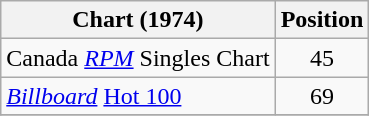<table class="wikitable">
<tr>
<th align="left">Chart (1974)</th>
<th align="left">Position</th>
</tr>
<tr>
<td>Canada <em><a href='#'>RPM</a></em> Singles Chart</td>
<td align="center">45</td>
</tr>
<tr>
<td><em><a href='#'>Billboard</a></em> <a href='#'>Hot 100</a></td>
<td align="center">69</td>
</tr>
<tr>
</tr>
</table>
